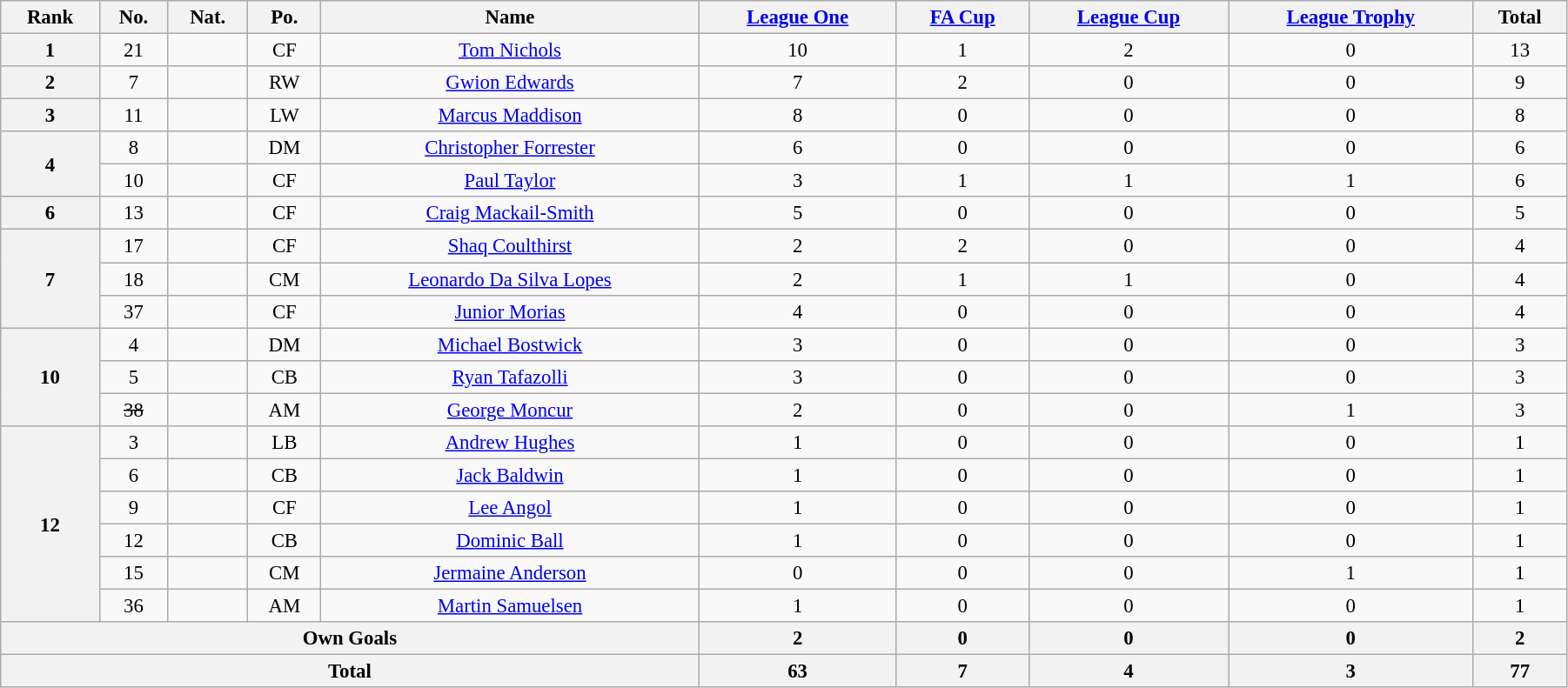<table class="wikitable" style="text-align:center; font-size:95%; width:95%;">
<tr>
<th>Rank</th>
<th>No.</th>
<th>Nat.</th>
<th>Po.</th>
<th>Name</th>
<th><a href='#'>League One</a></th>
<th><a href='#'>FA Cup</a></th>
<th><a href='#'>League Cup</a></th>
<th><a href='#'>League Trophy</a></th>
<th>Total</th>
</tr>
<tr>
<th rowspan=1>1</th>
<td>21</td>
<td></td>
<td>CF</td>
<td><a href='#'>Tom Nichols</a></td>
<td>10</td>
<td>1</td>
<td>2</td>
<td>0</td>
<td>13</td>
</tr>
<tr>
<th rowspan=1>2</th>
<td>7</td>
<td></td>
<td>RW</td>
<td><a href='#'>Gwion Edwards</a></td>
<td>7</td>
<td>2</td>
<td>0</td>
<td>0</td>
<td>9</td>
</tr>
<tr>
<th rowspan=1>3</th>
<td>11</td>
<td></td>
<td>LW</td>
<td><a href='#'>Marcus Maddison</a></td>
<td>8</td>
<td>0</td>
<td>0</td>
<td>0</td>
<td>8</td>
</tr>
<tr>
<th rowspan=2>4</th>
<td>8</td>
<td></td>
<td>DM</td>
<td><a href='#'>Christopher Forrester</a></td>
<td>6</td>
<td>0</td>
<td>0</td>
<td>0</td>
<td>6</td>
</tr>
<tr>
<td>10</td>
<td></td>
<td>CF</td>
<td><a href='#'>Paul Taylor</a></td>
<td>3</td>
<td>1</td>
<td>1</td>
<td>1</td>
<td>6</td>
</tr>
<tr>
<th rowspan=1>6</th>
<td>13</td>
<td></td>
<td>CF</td>
<td><a href='#'>Craig Mackail-Smith</a></td>
<td>5</td>
<td>0</td>
<td>0</td>
<td>0</td>
<td>5</td>
</tr>
<tr>
<th rowspan=3>7</th>
<td>17</td>
<td></td>
<td>CF</td>
<td><a href='#'>Shaq Coulthirst</a></td>
<td>2</td>
<td>2</td>
<td>0</td>
<td>0</td>
<td>4</td>
</tr>
<tr>
<td>18</td>
<td></td>
<td>CM</td>
<td><a href='#'>Leonardo Da Silva Lopes</a></td>
<td>2</td>
<td>1</td>
<td>1</td>
<td>0</td>
<td>4</td>
</tr>
<tr>
<td>37</td>
<td></td>
<td>CF</td>
<td><a href='#'>Junior Morias</a></td>
<td>4</td>
<td>0</td>
<td>0</td>
<td>0</td>
<td>4</td>
</tr>
<tr>
<th rowspan=3>10</th>
<td>4</td>
<td></td>
<td>DM</td>
<td><a href='#'>Michael Bostwick</a></td>
<td>3</td>
<td>0</td>
<td>0</td>
<td>0</td>
<td>3</td>
</tr>
<tr>
<td>5</td>
<td></td>
<td>CB</td>
<td><a href='#'>Ryan Tafazolli</a></td>
<td>3</td>
<td>0</td>
<td>0</td>
<td>0</td>
<td>3</td>
</tr>
<tr>
<td><s>38</s></td>
<td></td>
<td>AM</td>
<td><a href='#'>George Moncur</a></td>
<td>2</td>
<td>0</td>
<td>0</td>
<td>1</td>
<td>3</td>
</tr>
<tr>
<th rowspan=6>12</th>
<td>3</td>
<td></td>
<td>LB</td>
<td><a href='#'>Andrew Hughes</a></td>
<td>1</td>
<td>0</td>
<td>0</td>
<td>0</td>
<td>1</td>
</tr>
<tr>
<td>6</td>
<td></td>
<td>CB</td>
<td><a href='#'>Jack Baldwin</a></td>
<td>1</td>
<td>0</td>
<td>0</td>
<td>0</td>
<td>1</td>
</tr>
<tr>
<td>9</td>
<td></td>
<td>CF</td>
<td><a href='#'>Lee Angol</a></td>
<td>1</td>
<td>0</td>
<td>0</td>
<td>0</td>
<td>1</td>
</tr>
<tr>
<td>12</td>
<td></td>
<td>CB</td>
<td><a href='#'>Dominic Ball</a></td>
<td>1</td>
<td>0</td>
<td>0</td>
<td>0</td>
<td>1</td>
</tr>
<tr>
<td>15</td>
<td></td>
<td>CM</td>
<td><a href='#'>Jermaine Anderson</a></td>
<td>0</td>
<td>0</td>
<td>0</td>
<td>1</td>
<td>1</td>
</tr>
<tr>
<td>36</td>
<td></td>
<td>AM</td>
<td><a href='#'>Martin Samuelsen</a></td>
<td>1</td>
<td>0</td>
<td>0</td>
<td>0</td>
<td>1</td>
</tr>
<tr>
<th colspan=5>Own Goals</th>
<th>2</th>
<th>0</th>
<th>0</th>
<th>0</th>
<th>2</th>
</tr>
<tr>
<th colspan=5>Total</th>
<th>63</th>
<th>7</th>
<th>4</th>
<th>3</th>
<th>77</th>
</tr>
</table>
